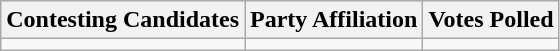<table class="wikitable sortable">
<tr>
<th>Contesting Candidates</th>
<th>Party Affiliation</th>
<th>Votes Polled</th>
</tr>
<tr>
<td></td>
<td></td>
<td></td>
</tr>
</table>
